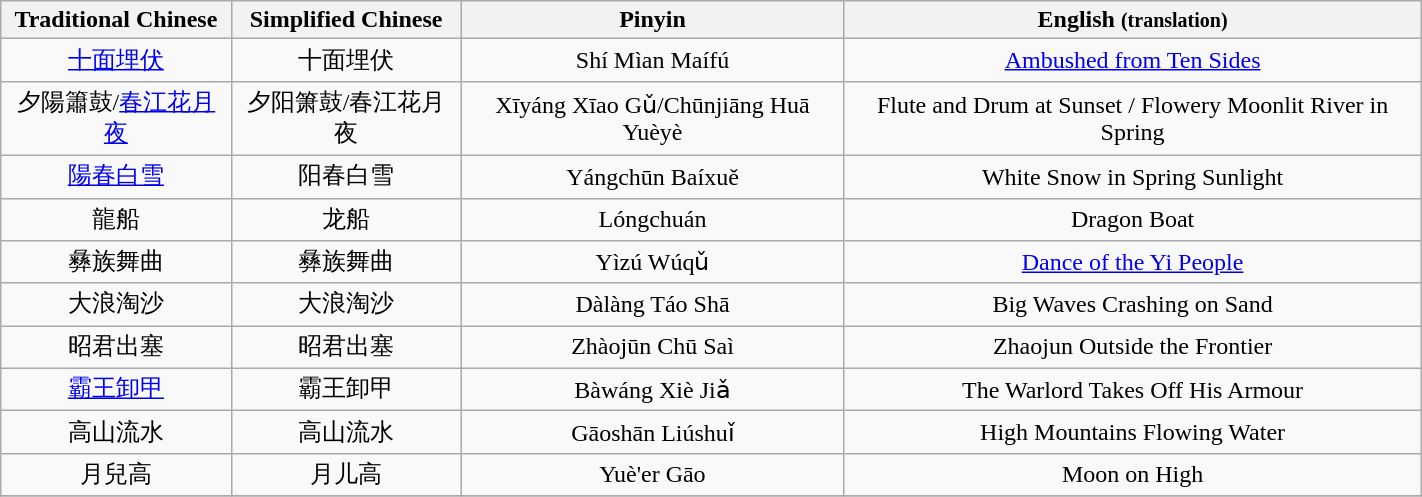<table class="wikitable" style="text-align:center; width:75%;">
<tr>
<th scope="col">Traditional Chinese</th>
<th scope="col">Simplified Chinese</th>
<th scope="col">Pinyin</th>
<th scope="col">English <small>(translation)</small></th>
</tr>
<tr>
<td><a href='#'>十面埋伏</a></td>
<td>十面埋伏</td>
<td>Shí Mìan Maífú</td>
<td><a href='#'>Ambushed from Ten Sides</a></td>
</tr>
<tr>
<td>夕陽簫鼓/<a href='#'>春江花月夜</a></td>
<td>夕阳箫鼓/春江花月夜</td>
<td>Xīyáng Xīao Gǔ/Chūnjiāng Huā Yuèyè</td>
<td>Flute and Drum at Sunset / Flowery Moonlit River in Spring</td>
</tr>
<tr>
<td><a href='#'>陽春白雪</a></td>
<td>阳春白雪</td>
<td>Yángchūn Baíxuě</td>
<td>White Snow in Spring Sunlight</td>
</tr>
<tr>
<td>龍船</td>
<td>龙船</td>
<td>Lóngchuán</td>
<td>Dragon Boat</td>
</tr>
<tr>
<td>彝族舞曲</td>
<td>彝族舞曲</td>
<td>Yìzú Wúqǔ</td>
<td><a href='#'>Dance of the Yi People</a></td>
</tr>
<tr>
<td>大浪淘沙</td>
<td>大浪淘沙</td>
<td>Dàlàng Táo Shā</td>
<td>Big Waves Crashing on Sand</td>
</tr>
<tr>
<td>昭君出塞</td>
<td>昭君出塞</td>
<td>Zhàojūn Chū Saì</td>
<td>Zhaojun Outside the Frontier</td>
</tr>
<tr>
<td><a href='#'>霸王卸甲</a></td>
<td>霸王卸甲</td>
<td>Bàwáng Xiè Jiǎ</td>
<td>The Warlord Takes Off His Armour</td>
</tr>
<tr>
<td>高山流水</td>
<td>高山流水</td>
<td>Gāoshān Liúshuǐ</td>
<td>High Mountains Flowing Water</td>
</tr>
<tr>
<td>月兒高</td>
<td>月儿高</td>
<td>Yuè'er Gāo</td>
<td>Moon on High</td>
</tr>
<tr>
</tr>
</table>
